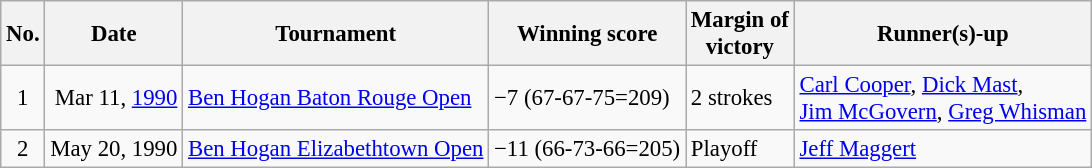<table class="wikitable" style="font-size:95%;">
<tr>
<th>No.</th>
<th>Date</th>
<th>Tournament</th>
<th>Winning score</th>
<th>Margin of<br>victory</th>
<th>Runner(s)-up</th>
</tr>
<tr>
<td align=center>1</td>
<td align=right>Mar 11, <a href='#'>1990</a></td>
<td><a href='#'>Ben Hogan Baton Rouge Open</a></td>
<td>−7 (67-67-75=209)</td>
<td>2 strokes</td>
<td> <a href='#'>Carl Cooper</a>,  <a href='#'>Dick Mast</a>,<br> <a href='#'>Jim McGovern</a>,  <a href='#'>Greg Whisman</a></td>
</tr>
<tr>
<td align=center>2</td>
<td align=right>May 20, 1990</td>
<td><a href='#'>Ben Hogan Elizabethtown Open</a></td>
<td>−11 (66-73-66=205)</td>
<td>Playoff</td>
<td> <a href='#'>Jeff Maggert</a></td>
</tr>
</table>
